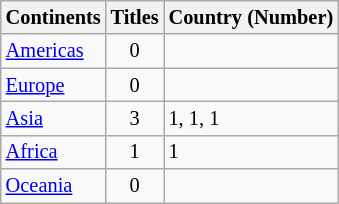<table class="wikitable" style="font-size: 85%;">
<tr>
<th>Continents</th>
<th>Titles</th>
<th>Country (Number)</th>
</tr>
<tr>
<td><a href='#'>Americas</a></td>
<td style="text-align:center;">0</td>
<td></td>
</tr>
<tr>
<td><a href='#'>Europe</a></td>
<td style="text-align:center;">0</td>
<td></td>
</tr>
<tr>
<td><a href='#'>Asia</a></td>
<td style="text-align:center;">3</td>
<td> 1,  1,  1</td>
</tr>
<tr>
<td><a href='#'>Africa</a></td>
<td style="text-align:center;">1</td>
<td> 1</td>
</tr>
<tr>
<td><a href='#'>Oceania</a></td>
<td style="text-align:center;">0</td>
<td></td>
</tr>
</table>
